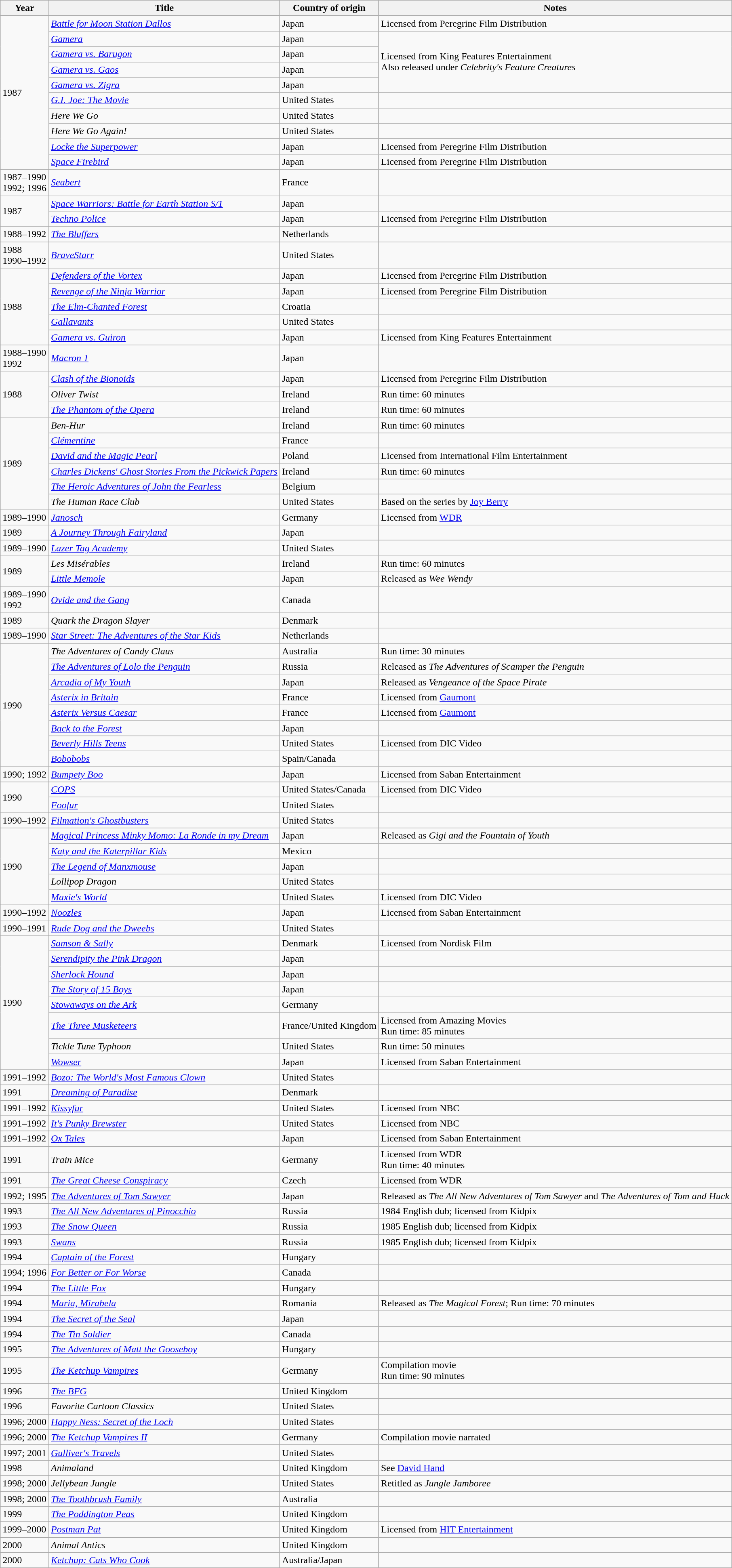<table class="wikitable sortable">
<tr>
<th>Year</th>
<th>Title</th>
<th>Country of origin</th>
<th>Notes</th>
</tr>
<tr>
<td rowspan="10">1987</td>
<td><em><a href='#'>Battle for Moon Station Dallos</a></em></td>
<td>Japan</td>
<td>Licensed from Peregrine Film Distribution</td>
</tr>
<tr>
<td><em><a href='#'>Gamera</a></em></td>
<td>Japan</td>
<td rowspan="4">Licensed from King Features Entertainment<br>Also released under <em>Celebrity's Feature Creatures</em></td>
</tr>
<tr>
<td><em><a href='#'>Gamera vs. Barugon</a></em></td>
<td>Japan</td>
</tr>
<tr>
<td><em><a href='#'>Gamera vs. Gaos</a></em></td>
<td>Japan</td>
</tr>
<tr>
<td><em><a href='#'>Gamera vs. Zigra</a></em></td>
<td>Japan</td>
</tr>
<tr>
<td><em><a href='#'>G.I. Joe: The Movie</a></em></td>
<td>United States</td>
<td></td>
</tr>
<tr>
<td><em>Here We Go</em></td>
<td>United States</td>
<td></td>
</tr>
<tr>
<td><em>Here We Go Again!</em></td>
<td>United States</td>
<td></td>
</tr>
<tr>
<td><em><a href='#'>Locke the Superpower</a></em></td>
<td>Japan</td>
<td>Licensed from Peregrine Film Distribution</td>
</tr>
<tr>
<td><em><a href='#'>Space Firebird</a></em></td>
<td>Japan</td>
<td>Licensed from Peregrine Film Distribution</td>
</tr>
<tr>
<td>1987–1990<br>1992; 1996</td>
<td><em><a href='#'>Seabert</a></em></td>
<td>France</td>
<td></td>
</tr>
<tr>
<td rowspan="2">1987</td>
<td><em><a href='#'>Space Warriors: Battle for Earth Station S/1</a></em></td>
<td>Japan</td>
<td></td>
</tr>
<tr>
<td><em><a href='#'>Techno Police</a></em></td>
<td>Japan</td>
<td>Licensed from Peregrine Film Distribution</td>
</tr>
<tr>
<td>1988–1992</td>
<td><em><a href='#'>The Bluffers</a></em></td>
<td>Netherlands</td>
<td></td>
</tr>
<tr>
<td>1988<br>1990–1992</td>
<td><em><a href='#'>BraveStarr</a></em></td>
<td>United States</td>
<td></td>
</tr>
<tr>
<td rowspan="5">1988</td>
<td><em><a href='#'>Defenders of the Vortex</a></em></td>
<td>Japan</td>
<td>Licensed from Peregrine Film Distribution</td>
</tr>
<tr>
<td><em><a href='#'>Revenge of the Ninja Warrior</a></em></td>
<td>Japan</td>
<td>Licensed from Peregrine Film Distribution</td>
</tr>
<tr>
<td><em><a href='#'>The Elm-Chanted Forest</a></em></td>
<td>Croatia</td>
<td></td>
</tr>
<tr>
<td><em><a href='#'>Gallavants</a></em></td>
<td>United States</td>
<td></td>
</tr>
<tr>
<td><em><a href='#'>Gamera vs. Guiron</a></em></td>
<td>Japan</td>
<td>Licensed from King Features Entertainment</td>
</tr>
<tr>
<td>1988–1990<br>1992</td>
<td><em><a href='#'>Macron 1</a></em></td>
<td>Japan</td>
<td></td>
</tr>
<tr>
<td rowspan="3">1988</td>
<td><em><a href='#'>Clash of the Bionoids</a></em></td>
<td>Japan</td>
<td>Licensed from Peregrine Film Distribution</td>
</tr>
<tr>
<td><em>Oliver Twist</em></td>
<td>Ireland</td>
<td>Run time: 60 minutes</td>
</tr>
<tr>
<td><em><a href='#'>The Phantom of the Opera</a></em></td>
<td>Ireland</td>
<td>Run time: 60 minutes</td>
</tr>
<tr>
<td rowspan="6">1989</td>
<td><em>Ben-Hur</em></td>
<td>Ireland</td>
<td>Run time: 60 minutes</td>
</tr>
<tr>
<td><em><a href='#'>Clémentine</a></em></td>
<td>France</td>
<td></td>
</tr>
<tr>
<td><em><a href='#'>David and the Magic Pearl</a></em></td>
<td>Poland</td>
<td>Licensed from International Film Entertainment</td>
</tr>
<tr>
<td><em><a href='#'>Charles Dickens' Ghost Stories From the Pickwick Papers</a></em></td>
<td>Ireland</td>
<td>Run time: 60 minutes</td>
</tr>
<tr>
<td><em><a href='#'>The Heroic Adventures of John the Fearless</a></em></td>
<td>Belgium</td>
<td></td>
</tr>
<tr>
<td><em>The Human Race Club</em></td>
<td>United States</td>
<td>Based on the series by <a href='#'>Joy Berry</a></td>
</tr>
<tr>
<td>1989–1990</td>
<td><em><a href='#'>Janosch</a></em></td>
<td>Germany</td>
<td>Licensed from <a href='#'>WDR</a></td>
</tr>
<tr>
<td>1989</td>
<td><em><a href='#'>A Journey Through Fairyland</a></em></td>
<td>Japan</td>
<td></td>
</tr>
<tr>
<td>1989–1990</td>
<td><em><a href='#'>Lazer Tag Academy</a></em></td>
<td>United States</td>
<td></td>
</tr>
<tr>
<td rowspan="2">1989</td>
<td><em>Les Misérables</em></td>
<td>Ireland</td>
<td>Run time: 60 minutes</td>
</tr>
<tr>
<td><em><a href='#'>Little Memole</a></em></td>
<td>Japan</td>
<td>Released as <em>Wee Wendy</em></td>
</tr>
<tr>
<td>1989–1990<br>1992</td>
<td><em><a href='#'>Ovide and the Gang</a></em></td>
<td>Canada</td>
<td></td>
</tr>
<tr>
<td>1989</td>
<td><em>Quark the Dragon Slayer</em></td>
<td>Denmark</td>
<td></td>
</tr>
<tr>
<td>1989–1990</td>
<td><em><a href='#'>Star Street: The Adventures of the Star Kids</a></em></td>
<td>Netherlands</td>
<td></td>
</tr>
<tr>
<td rowspan="8">1990</td>
<td><em>The Adventures of Candy Claus</em></td>
<td>Australia</td>
<td>Run time: 30 minutes</td>
</tr>
<tr>
<td><em><a href='#'>The Adventures of Lolo the Penguin</a></em></td>
<td>Russia</td>
<td>Released as <em>The Adventures of Scamper the Penguin</em></td>
</tr>
<tr>
<td><em><a href='#'>Arcadia of My Youth</a></em></td>
<td>Japan</td>
<td>Released as <em>Vengeance of the Space Pirate</em></td>
</tr>
<tr>
<td><em><a href='#'>Asterix in Britain</a></em></td>
<td>France</td>
<td>Licensed from <a href='#'>Gaumont</a></td>
</tr>
<tr>
<td><em><a href='#'>Asterix Versus Caesar</a></em></td>
<td>France</td>
<td>Licensed from <a href='#'>Gaumont</a></td>
</tr>
<tr>
<td><em><a href='#'>Back to the Forest</a></em></td>
<td>Japan</td>
<td></td>
</tr>
<tr>
<td><em><a href='#'>Beverly Hills Teens</a></em></td>
<td>United States</td>
<td>Licensed from DIC Video</td>
</tr>
<tr>
<td><em><a href='#'>Bobobobs</a></em></td>
<td>Spain/Canada</td>
<td></td>
</tr>
<tr>
<td>1990; 1992</td>
<td><em><a href='#'>Bumpety Boo</a></em></td>
<td>Japan</td>
<td>Licensed from Saban Entertainment</td>
</tr>
<tr>
<td rowspan="2">1990</td>
<td><em><a href='#'>COPS</a></em></td>
<td>United States/Canada</td>
<td>Licensed from DIC Video</td>
</tr>
<tr>
<td><em><a href='#'>Foofur</a></em></td>
<td>United States</td>
<td></td>
</tr>
<tr>
<td>1990–1992</td>
<td><em><a href='#'>Filmation's Ghostbusters</a></em></td>
<td>United States</td>
<td></td>
</tr>
<tr>
<td rowspan="5">1990</td>
<td><em><a href='#'>Magical Princess Minky Momo: La Ronde in my Dream</a></em></td>
<td>Japan</td>
<td>Released as <em>Gigi and the Fountain of Youth</em></td>
</tr>
<tr>
<td><em><a href='#'>Katy and the Katerpillar Kids</a></em></td>
<td>Mexico</td>
<td></td>
</tr>
<tr>
<td><em><a href='#'>The Legend of Manxmouse</a></em></td>
<td>Japan</td>
<td></td>
</tr>
<tr>
<td><em>Lollipop Dragon</em></td>
<td>United States</td>
<td></td>
</tr>
<tr>
<td><em><a href='#'>Maxie's World</a></em></td>
<td>United States</td>
<td>Licensed from DIC Video</td>
</tr>
<tr>
<td>1990–1992</td>
<td><em><a href='#'>Noozles</a></em></td>
<td>Japan</td>
<td>Licensed from Saban Entertainment</td>
</tr>
<tr>
<td>1990–1991</td>
<td><em><a href='#'>Rude Dog and the Dweebs</a></em></td>
<td>United States</td>
<td></td>
</tr>
<tr>
<td rowspan="8">1990</td>
<td><em><a href='#'>Samson & Sally</a></em></td>
<td>Denmark</td>
<td>Licensed from Nordisk Film</td>
</tr>
<tr>
<td><em><a href='#'>Serendipity the Pink Dragon</a></em></td>
<td>Japan</td>
<td></td>
</tr>
<tr>
<td><em><a href='#'>Sherlock Hound</a></em></td>
<td>Japan</td>
<td></td>
</tr>
<tr>
<td><em><a href='#'>The Story of 15 Boys</a></em></td>
<td>Japan</td>
<td></td>
</tr>
<tr>
<td><em><a href='#'>Stowaways on the Ark</a></em></td>
<td>Germany</td>
<td></td>
</tr>
<tr>
<td><em><a href='#'>The Three Musketeers</a></em></td>
<td>France/United Kingdom</td>
<td>Licensed from Amazing Movies<br>Run time: 85 minutes</td>
</tr>
<tr>
<td><em>Tickle Tune Typhoon</em></td>
<td>United States</td>
<td>Run time: 50 minutes</td>
</tr>
<tr>
<td><em><a href='#'>Wowser</a></em></td>
<td>Japan</td>
<td>Licensed from Saban Entertainment</td>
</tr>
<tr>
<td>1991–1992</td>
<td><em><a href='#'>Bozo: The World's Most Famous Clown</a></em></td>
<td>United States</td>
<td></td>
</tr>
<tr>
<td>1991</td>
<td><em><a href='#'>Dreaming of Paradise</a></em></td>
<td>Denmark</td>
<td></td>
</tr>
<tr>
<td>1991–1992</td>
<td><em><a href='#'>Kissyfur</a></em></td>
<td>United States</td>
<td>Licensed from NBC</td>
</tr>
<tr>
<td>1991–1992</td>
<td><em><a href='#'>It's Punky Brewster</a></em></td>
<td>United States</td>
<td>Licensed from NBC</td>
</tr>
<tr>
<td>1991–1992</td>
<td><em><a href='#'>Ox Tales</a></em></td>
<td>Japan</td>
<td>Licensed from Saban Entertainment</td>
</tr>
<tr>
<td>1991</td>
<td><em>Train Mice</em></td>
<td>Germany</td>
<td>Licensed from WDR<br>Run time: 40 minutes</td>
</tr>
<tr>
<td>1991</td>
<td><em><a href='#'>The Great Cheese Conspiracy</a></em></td>
<td>Czech</td>
<td>Licensed from WDR</td>
</tr>
<tr>
<td>1992; 1995</td>
<td><em><a href='#'>The Adventures of Tom Sawyer</a></em></td>
<td>Japan</td>
<td>Released as <em>The All New Adventures of Tom Sawyer</em> and <em>The Adventures of Tom and Huck</em></td>
</tr>
<tr>
<td>1993</td>
<td><em><a href='#'>The All New Adventures of Pinocchio</a></em></td>
<td>Russia</td>
<td>1984 English dub; licensed from Kidpix</td>
</tr>
<tr>
<td>1993</td>
<td><em><a href='#'>The Snow Queen</a></em></td>
<td>Russia</td>
<td>1985 English dub; licensed from Kidpix</td>
</tr>
<tr>
<td>1993</td>
<td><em><a href='#'>Swans</a></em></td>
<td>Russia</td>
<td>1985 English dub; licensed from Kidpix</td>
</tr>
<tr>
<td>1994</td>
<td><em><a href='#'>Captain of the Forest</a></em></td>
<td>Hungary</td>
<td></td>
</tr>
<tr>
<td>1994; 1996</td>
<td><em><a href='#'>For Better or For Worse</a></em></td>
<td>Canada</td>
<td></td>
</tr>
<tr>
<td>1994</td>
<td><em><a href='#'>The Little Fox</a></em></td>
<td>Hungary</td>
<td></td>
</tr>
<tr>
<td>1994</td>
<td><em><a href='#'>Maria, Mirabela</a></em></td>
<td>Romania</td>
<td>Released as <em>The Magical Forest</em>; Run time: 70 minutes</td>
</tr>
<tr>
<td>1994</td>
<td><em><a href='#'>The Secret of the Seal</a></em></td>
<td>Japan</td>
<td></td>
</tr>
<tr>
<td>1994</td>
<td><em><a href='#'>The Tin Soldier</a></em></td>
<td>Canada</td>
<td></td>
</tr>
<tr>
<td>1995</td>
<td><em><a href='#'>The Adventures of Matt the Gooseboy</a></em></td>
<td>Hungary</td>
<td></td>
</tr>
<tr>
<td>1995</td>
<td><em><a href='#'>The Ketchup Vampires</a></em></td>
<td>Germany</td>
<td>Compilation movie<br>Run time: 90 minutes</td>
</tr>
<tr>
<td>1996</td>
<td><em><a href='#'>The BFG</a></em></td>
<td>United Kingdom</td>
<td></td>
</tr>
<tr>
<td>1996</td>
<td><em>Favorite Cartoon Classics</em></td>
<td>United States</td>
<td></td>
</tr>
<tr>
<td>1996; 2000</td>
<td><em><a href='#'>Happy Ness: Secret of the Loch</a></em></td>
<td>United States</td>
<td></td>
</tr>
<tr>
<td>1996; 2000</td>
<td><em><a href='#'>The Ketchup Vampires II</a></em></td>
<td>Germany</td>
<td>Compilation movie narrated</td>
</tr>
<tr>
<td>1997; 2001</td>
<td><em><a href='#'>Gulliver's Travels</a></em></td>
<td>United States</td>
<td></td>
</tr>
<tr>
<td>1998</td>
<td><em>Animaland</em></td>
<td>United Kingdom</td>
<td>See <a href='#'>David Hand</a></td>
</tr>
<tr>
<td>1998; 2000</td>
<td><em>Jellybean Jungle</em></td>
<td>United States</td>
<td>Retitled as <em>Jungle Jamboree</em></td>
</tr>
<tr>
<td>1998; 2000</td>
<td><em><a href='#'>The Toothbrush Family</a></em></td>
<td>Australia</td>
<td></td>
</tr>
<tr>
<td>1999</td>
<td><em><a href='#'>The Poddington Peas</a></em></td>
<td>United Kingdom</td>
<td></td>
</tr>
<tr>
<td>1999–2000</td>
<td><em><a href='#'>Postman Pat</a></em></td>
<td>United Kingdom</td>
<td>Licensed from <a href='#'>HIT Entertainment</a></td>
</tr>
<tr>
<td>2000</td>
<td><em>Animal Antics</em></td>
<td>United Kingdom</td>
<td></td>
</tr>
<tr>
<td>2000</td>
<td><em><a href='#'>Ketchup: Cats Who Cook</a></em></td>
<td>Australia/Japan</td>
<td></td>
</tr>
</table>
